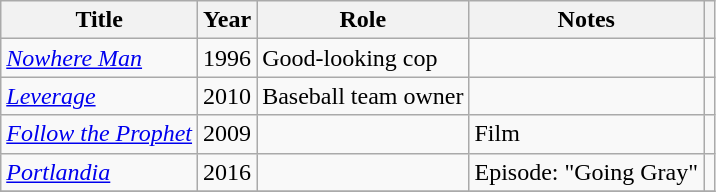<table class="wikitable plainrowheaders sortable" style="margin-right: 0;">
<tr>
<th scope="col">Title</th>
<th scope="col">Year</th>
<th scope="col">Role</th>
<th scope="col" class="unsortable">Notes</th>
<th scope="col" class="unsortable"></th>
</tr>
<tr>
<td><em><a href='#'>Nowhere Man</a></em></td>
<td>1996</td>
<td>Good-looking cop</td>
<td></td>
<td></td>
</tr>
<tr>
<td><em><a href='#'>Leverage</a></em></td>
<td>2010</td>
<td>Baseball team owner</td>
<td></td>
<td></td>
</tr>
<tr>
<td><em><a href='#'>Follow the Prophet</a></em></td>
<td>2009</td>
<td></td>
<td>Film</td>
<td></td>
</tr>
<tr>
<td><em><a href='#'>Portlandia</a></em></td>
<td>2016</td>
<td></td>
<td>Episode: "Going Gray"</td>
<td></td>
</tr>
<tr>
</tr>
</table>
